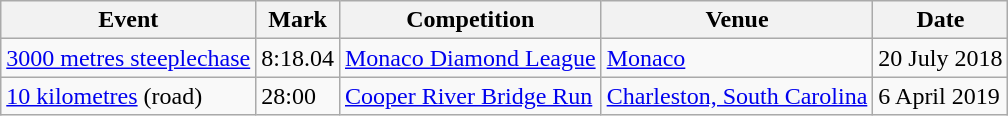<table class="wikitable">
<tr>
<th>Event</th>
<th>Mark</th>
<th>Competition</th>
<th>Venue</th>
<th>Date</th>
</tr>
<tr>
<td><a href='#'>3000 metres steeplechase</a></td>
<td>8:18.04</td>
<td><a href='#'>Monaco Diamond League</a></td>
<td><a href='#'>Monaco</a></td>
<td>20 July 2018</td>
</tr>
<tr>
<td><a href='#'>10 kilometres</a> (road)</td>
<td>28:00</td>
<td><a href='#'>Cooper River Bridge Run</a></td>
<td><a href='#'>Charleston, South Carolina</a></td>
<td>6 April 2019</td>
</tr>
</table>
